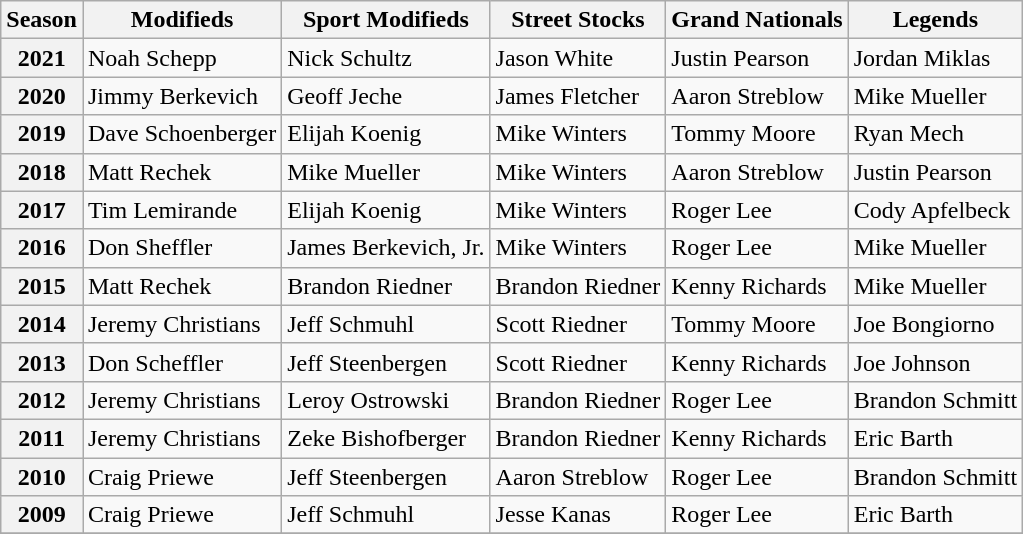<table class="wikitable collapsible open">
<tr>
<th>Season</th>
<th>Modifieds</th>
<th>Sport Modifieds</th>
<th>Street Stocks</th>
<th>Grand Nationals</th>
<th>Legends</th>
</tr>
<tr>
<th>2021</th>
<td>Noah Schepp</td>
<td>Nick Schultz</td>
<td>Jason White</td>
<td>Justin Pearson</td>
<td>Jordan Miklas</td>
</tr>
<tr>
<th>2020</th>
<td>Jimmy Berkevich</td>
<td>Geoff Jeche</td>
<td>James Fletcher</td>
<td>Aaron Streblow</td>
<td>Mike Mueller</td>
</tr>
<tr>
<th>2019</th>
<td>Dave Schoenberger</td>
<td>Elijah Koenig</td>
<td>Mike Winters</td>
<td>Tommy Moore</td>
<td>Ryan Mech</td>
</tr>
<tr>
<th>2018</th>
<td>Matt Rechek</td>
<td>Mike Mueller</td>
<td>Mike Winters</td>
<td>Aaron Streblow</td>
<td>Justin Pearson</td>
</tr>
<tr>
<th>2017</th>
<td>Tim Lemirande</td>
<td>Elijah Koenig</td>
<td>Mike Winters</td>
<td>Roger Lee</td>
<td>Cody Apfelbeck</td>
</tr>
<tr>
<th>2016</th>
<td>Don Sheffler</td>
<td>James Berkevich, Jr.</td>
<td>Mike Winters</td>
<td>Roger Lee</td>
<td>Mike Mueller</td>
</tr>
<tr>
<th>2015</th>
<td>Matt Rechek</td>
<td>Brandon Riedner</td>
<td>Brandon Riedner</td>
<td>Kenny Richards</td>
<td>Mike Mueller</td>
</tr>
<tr>
<th>2014</th>
<td>Jeremy Christians</td>
<td>Jeff Schmuhl</td>
<td>Scott Riedner</td>
<td>Tommy Moore</td>
<td>Joe Bongiorno</td>
</tr>
<tr>
<th>2013</th>
<td>Don Scheffler</td>
<td>Jeff Steenbergen</td>
<td>Scott Riedner</td>
<td>Kenny Richards</td>
<td>Joe Johnson</td>
</tr>
<tr>
<th>2012</th>
<td>Jeremy Christians</td>
<td>Leroy Ostrowski</td>
<td>Brandon Riedner</td>
<td>Roger Lee</td>
<td>Brandon Schmitt</td>
</tr>
<tr>
<th>2011</th>
<td>Jeremy Christians</td>
<td>Zeke Bishofberger</td>
<td>Brandon Riedner</td>
<td>Kenny Richards</td>
<td>Eric Barth</td>
</tr>
<tr>
<th>2010</th>
<td>Craig Priewe</td>
<td>Jeff Steenbergen</td>
<td>Aaron Streblow</td>
<td>Roger Lee</td>
<td>Brandon Schmitt</td>
</tr>
<tr>
<th>2009</th>
<td>Craig Priewe</td>
<td>Jeff Schmuhl</td>
<td>Jesse Kanas</td>
<td>Roger Lee</td>
<td>Eric Barth</td>
</tr>
<tr>
</tr>
</table>
